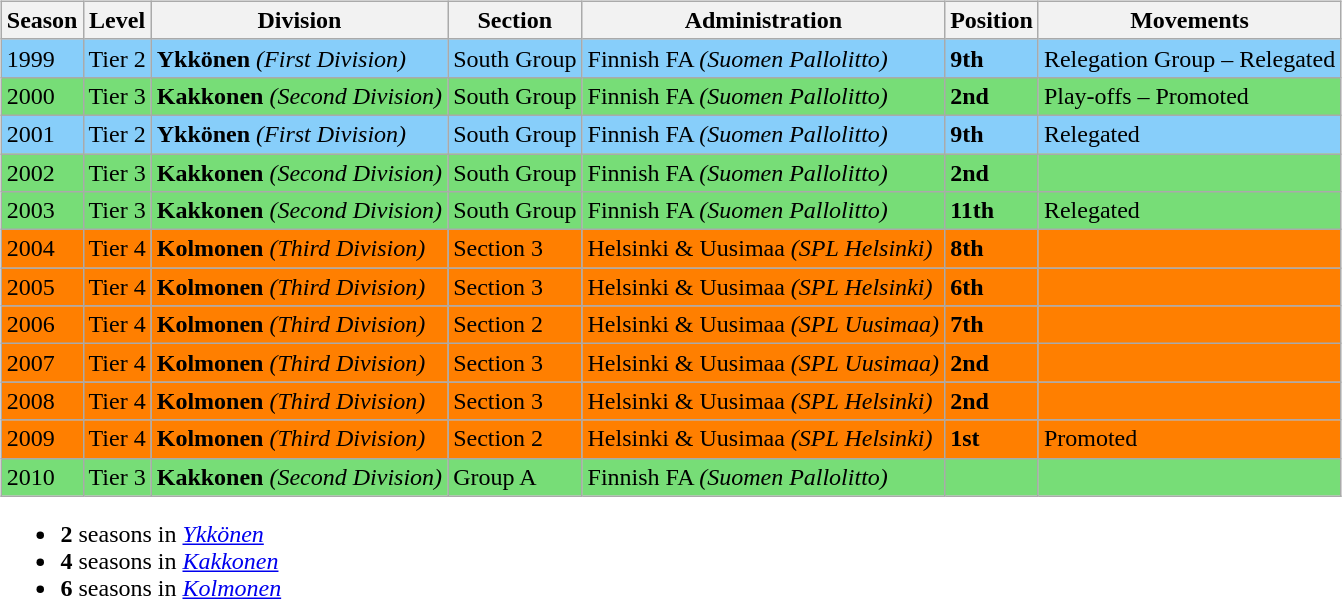<table>
<tr>
<td valign="top" width=0%><br><table class="wikitable">
<tr style="background:#f0f6fa;">
<th><strong>Season</strong></th>
<th><strong>Level</strong></th>
<th><strong>Division</strong></th>
<th><strong>Section</strong></th>
<th><strong>Administration</strong></th>
<th><strong>Position</strong></th>
<th><strong>Movements</strong></th>
</tr>
<tr>
<td style="background:#87CEFA;">1999</td>
<td style="background:#87CEFA;">Tier 2</td>
<td style="background:#87CEFA;"><strong> Ykkönen</strong> <em>(First Division)</em></td>
<td style="background:#87CEFA;">South Group</td>
<td style="background:#87CEFA;">Finnish FA <em>(Suomen Pallolitto)</em></td>
<td style="background:#87CEFA;"><strong>9th</strong></td>
<td style="background:#87CEFA;">Relegation Group – Relegated</td>
</tr>
<tr>
<td style="background:#77DD77;">2000</td>
<td style="background:#77DD77;">Tier 3</td>
<td style="background:#77DD77;"><strong>Kakkonen</strong> <em>(Second Division)</em></td>
<td style="background:#77DD77;">South Group</td>
<td style="background:#77DD77;">Finnish FA <em>(Suomen Pallolitto)</em></td>
<td style="background:#77DD77;"><strong>2nd</strong></td>
<td style="background:#77DD77;">Play-offs – Promoted</td>
</tr>
<tr>
<td style="background:#87CEFA;">2001</td>
<td style="background:#87CEFA;">Tier 2</td>
<td style="background:#87CEFA;"><strong> Ykkönen</strong> <em>(First Division)</em></td>
<td style="background:#87CEFA;">South Group</td>
<td style="background:#87CEFA;">Finnish FA <em>(Suomen Pallolitto)</em></td>
<td style="background:#87CEFA;"><strong>9th</strong></td>
<td style="background:#87CEFA;">Relegated</td>
</tr>
<tr>
<td style="background:#77DD77;">2002</td>
<td style="background:#77DD77;">Tier 3</td>
<td style="background:#77DD77;"><strong>Kakkonen</strong> <em>(Second Division)</em></td>
<td style="background:#77DD77;">South Group</td>
<td style="background:#77DD77;">Finnish FA <em>(Suomen Pallolitto)</em></td>
<td style="background:#77DD77;"><strong>2nd</strong></td>
<td style="background:#77DD77;"></td>
</tr>
<tr>
<td style="background:#77DD77;">2003</td>
<td style="background:#77DD77;">Tier 3</td>
<td style="background:#77DD77;"><strong>Kakkonen</strong> <em>(Second Division)</em></td>
<td style="background:#77DD77;">South Group</td>
<td style="background:#77DD77;">Finnish FA <em>(Suomen Pallolitto)</em></td>
<td style="background:#77DD77;"><strong>11th</strong></td>
<td style="background:#77DD77;">Relegated</td>
</tr>
<tr>
<td style="background:#FF7F00;">2004</td>
<td style="background:#FF7F00;">Tier 4</td>
<td style="background:#FF7F00;"><strong>Kolmonen</strong> <em>(Third Division)</em></td>
<td style="background:#FF7F00;">Section 3</td>
<td style="background:#FF7F00;">Helsinki & Uusimaa <em>(SPL Helsinki)</em></td>
<td style="background:#FF7F00;"><strong>8th</strong></td>
<td style="background:#FF7F00;"></td>
</tr>
<tr>
<td style="background:#FF7F00;">2005</td>
<td style="background:#FF7F00;">Tier 4</td>
<td style="background:#FF7F00;"><strong>Kolmonen</strong> <em>(Third Division)</em></td>
<td style="background:#FF7F00;">Section 3</td>
<td style="background:#FF7F00;">Helsinki & Uusimaa <em>(SPL Helsinki)</em></td>
<td style="background:#FF7F00;"><strong>6th</strong></td>
<td style="background:#FF7F00;"></td>
</tr>
<tr>
<td style="background:#FF7F00;">2006</td>
<td style="background:#FF7F00;">Tier 4</td>
<td style="background:#FF7F00;"><strong>Kolmonen</strong> <em>(Third Division)</em></td>
<td style="background:#FF7F00;">Section 2</td>
<td style="background:#FF7F00;">Helsinki & Uusimaa <em>(SPL Uusimaa)</em></td>
<td style="background:#FF7F00;"><strong>7th</strong></td>
<td style="background:#FF7F00;"></td>
</tr>
<tr>
<td style="background:#FF7F00;">2007</td>
<td style="background:#FF7F00;">Tier 4</td>
<td style="background:#FF7F00;"><strong>Kolmonen</strong> <em>(Third Division)</em></td>
<td style="background:#FF7F00;">Section 3</td>
<td style="background:#FF7F00;">Helsinki & Uusimaa <em>(SPL Uusimaa)</em></td>
<td style="background:#FF7F00;"><strong>2nd</strong></td>
<td style="background:#FF7F00;"></td>
</tr>
<tr>
<td style="background:#FF7F00;">2008</td>
<td style="background:#FF7F00;">Tier 4</td>
<td style="background:#FF7F00;"><strong>Kolmonen</strong> <em>(Third Division)</em></td>
<td style="background:#FF7F00;">Section 3</td>
<td style="background:#FF7F00;">Helsinki & Uusimaa <em>(SPL Helsinki)</em></td>
<td style="background:#FF7F00;"><strong>2nd</strong></td>
<td style="background:#FF7F00;"></td>
</tr>
<tr>
<td style="background:#FF7F00;">2009</td>
<td style="background:#FF7F00;">Tier 4</td>
<td style="background:#FF7F00;"><strong>Kolmonen</strong> <em>(Third Division)</em></td>
<td style="background:#FF7F00;">Section 2</td>
<td style="background:#FF7F00;">Helsinki & Uusimaa <em>(SPL Helsinki)</em></td>
<td style="background:#FF7F00;"><strong>1st</strong></td>
<td style="background:#FF7F00;">Promoted</td>
</tr>
<tr>
<td style="background:#77DD77;">2010</td>
<td style="background:#77DD77;">Tier 3</td>
<td style="background:#77DD77;"><strong>Kakkonen</strong> <em>(Second Division)</em></td>
<td style="background:#77DD77;">Group A</td>
<td style="background:#77DD77;">Finnish FA <em>(Suomen Pallolitto)</em></td>
<td style="background:#77DD77;"></td>
<td style="background:#77DD77;"></td>
</tr>
</table>
<ul><li><strong>2</strong> seasons in <em><a href='#'>Ykkönen</a></em></li><li><strong>4</strong> seasons in <em><a href='#'>Kakkonen</a></em></li><li><strong>6</strong> seasons in <em><a href='#'>Kolmonen</a></em></li></ul></td>
</tr>
</table>
